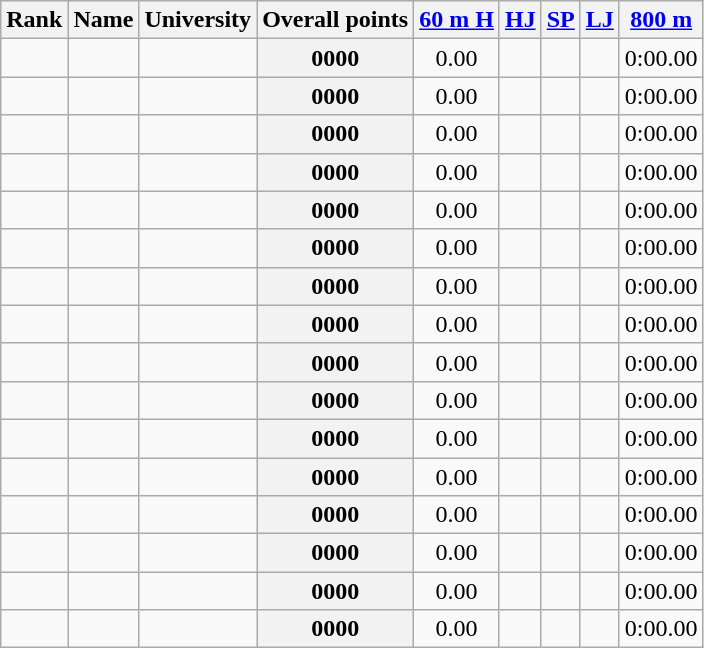<table class="wikitable sortable" style="text-align:center">
<tr>
<th>Rank</th>
<th>Name</th>
<th>University</th>
<th>Overall points</th>
<th><a href='#'>60 m H</a></th>
<th><a href='#'>HJ</a></th>
<th><a href='#'>SP</a></th>
<th><a href='#'>LJ</a></th>
<th><a href='#'>800 m</a></th>
</tr>
<tr>
<td></td>
<td></td>
<td></td>
<th>0000</th>
<td>0.00</td>
<td></td>
<td></td>
<td></td>
<td>0:00.00</td>
</tr>
<tr>
<td></td>
<td></td>
<td></td>
<th>0000</th>
<td>0.00</td>
<td></td>
<td></td>
<td></td>
<td>0:00.00</td>
</tr>
<tr>
<td></td>
<td></td>
<td></td>
<th>0000</th>
<td>0.00</td>
<td></td>
<td></td>
<td></td>
<td>0:00.00</td>
</tr>
<tr>
<td></td>
<td></td>
<td></td>
<th>0000</th>
<td>0.00</td>
<td></td>
<td></td>
<td></td>
<td>0:00.00</td>
</tr>
<tr>
<td></td>
<td></td>
<td></td>
<th>0000</th>
<td>0.00</td>
<td></td>
<td></td>
<td></td>
<td>0:00.00</td>
</tr>
<tr>
<td></td>
<td></td>
<td></td>
<th>0000</th>
<td>0.00</td>
<td></td>
<td></td>
<td></td>
<td>0:00.00</td>
</tr>
<tr>
<td></td>
<td></td>
<td></td>
<th>0000</th>
<td>0.00</td>
<td></td>
<td></td>
<td></td>
<td>0:00.00</td>
</tr>
<tr>
<td></td>
<td></td>
<td></td>
<th>0000</th>
<td>0.00</td>
<td></td>
<td></td>
<td></td>
<td>0:00.00</td>
</tr>
<tr>
<td></td>
<td></td>
<td></td>
<th>0000</th>
<td>0.00</td>
<td></td>
<td></td>
<td></td>
<td>0:00.00</td>
</tr>
<tr>
<td></td>
<td></td>
<td></td>
<th>0000</th>
<td>0.00</td>
<td></td>
<td></td>
<td></td>
<td>0:00.00</td>
</tr>
<tr>
<td></td>
<td></td>
<td></td>
<th>0000</th>
<td>0.00</td>
<td></td>
<td></td>
<td></td>
<td>0:00.00</td>
</tr>
<tr>
<td></td>
<td></td>
<td></td>
<th>0000</th>
<td>0.00</td>
<td></td>
<td></td>
<td></td>
<td>0:00.00</td>
</tr>
<tr>
<td></td>
<td></td>
<td></td>
<th>0000</th>
<td>0.00</td>
<td></td>
<td></td>
<td></td>
<td>0:00.00</td>
</tr>
<tr>
<td></td>
<td></td>
<td></td>
<th>0000</th>
<td>0.00</td>
<td></td>
<td></td>
<td></td>
<td>0:00.00</td>
</tr>
<tr>
<td></td>
<td></td>
<td></td>
<th>0000</th>
<td>0.00</td>
<td></td>
<td></td>
<td></td>
<td>0:00.00</td>
</tr>
<tr>
<td></td>
<td></td>
<td></td>
<th>0000</th>
<td>0.00</td>
<td></td>
<td></td>
<td></td>
<td>0:00.00</td>
</tr>
</table>
